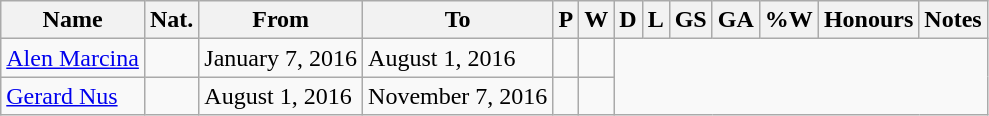<table class="wikitable sortable" style="text-align: center">
<tr>
<th>Name</th>
<th>Nat.</th>
<th class="unsortable">From</th>
<th class="unsortable">To</th>
<th abbr="TOTAL OF MATCHES PLAYED">P</th>
<th abbr="MATCHES WON">W</th>
<th abbr="MATCHES DRAWN">D</th>
<th abbr="MATCHES LOST">L</th>
<th abbr="GOALS SCORED">GS</th>
<th abbr="GOAL AGAINST">GA</th>
<th abbr="PERCENTAGE OF MATCHES WON">%W</th>
<th abbr="HONOURS">Honours</th>
<th abbr="NOTES">Notes</th>
</tr>
<tr>
<td align=left><a href='#'>Alen Marcina</a></td>
<td align=left></td>
<td align=left>January 7, 2016</td>
<td align=left>August 1, 2016<br></td>
<td></td>
<td></td>
</tr>
<tr>
<td align=left><a href='#'>Gerard Nus</a></td>
<td align=left></td>
<td align=left>August 1, 2016</td>
<td align=left>November 7, 2016<br></td>
<td></td>
<td></td>
</tr>
</table>
